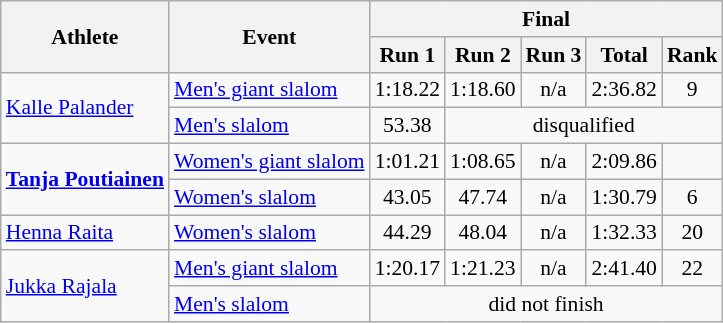<table class="wikitable" style="font-size:90%">
<tr>
<th rowspan="2">Athlete</th>
<th rowspan="2">Event</th>
<th colspan="5">Final</th>
</tr>
<tr>
<th>Run 1</th>
<th>Run 2</th>
<th>Run 3</th>
<th>Total</th>
<th>Rank</th>
</tr>
<tr>
<td rowspan=2><a href='#'>Kalle Palander</a></td>
<td><a href='#'>Men's giant slalom</a></td>
<td align="center">1:18.22</td>
<td align="center">1:18.60</td>
<td align="center">n/a</td>
<td align="center">2:36.82</td>
<td align="center">9</td>
</tr>
<tr>
<td><a href='#'>Men's slalom</a></td>
<td align="center">53.38</td>
<td colspan=4 align="center">disqualified</td>
</tr>
<tr>
<td rowspan=2><strong><a href='#'>Tanja Poutiainen</a></strong></td>
<td><a href='#'>Women's giant slalom</a></td>
<td align="center">1:01.21</td>
<td align="center">1:08.65</td>
<td align="center">n/a</td>
<td align="center">2:09.86</td>
<td align="center"></td>
</tr>
<tr>
<td><a href='#'>Women's slalom</a></td>
<td align="center">43.05</td>
<td align="center">47.74</td>
<td align="center">n/a</td>
<td align="center">1:30.79</td>
<td align="center">6</td>
</tr>
<tr>
<td><a href='#'>Henna Raita</a></td>
<td><a href='#'>Women's slalom</a></td>
<td align="center">44.29</td>
<td align="center">48.04</td>
<td align="center">n/a</td>
<td align="center">1:32.33</td>
<td align="center">20</td>
</tr>
<tr>
<td rowspan=2><a href='#'>Jukka Rajala</a></td>
<td><a href='#'>Men's giant slalom</a></td>
<td align="center">1:20.17</td>
<td align="center">1:21.23</td>
<td align="center">n/a</td>
<td align="center">2:41.40</td>
<td align="center">22</td>
</tr>
<tr>
<td><a href='#'>Men's slalom</a></td>
<td colspan=5 align="center">did not finish</td>
</tr>
</table>
